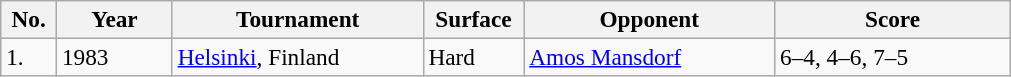<table class="sortable wikitable" style=font-size:97%>
<tr>
<th width=30>No.</th>
<th width=70>Year</th>
<th width=160>Tournament</th>
<th width=60>Surface</th>
<th width=160>Opponent</th>
<th width=150>Score</th>
</tr>
<tr>
<td>1.</td>
<td>1983</td>
<td><a href='#'>Helsinki</a>, Finland</td>
<td>Hard</td>
<td> <a href='#'>Amos Mansdorf</a></td>
<td>6–4, 4–6, 7–5</td>
</tr>
</table>
